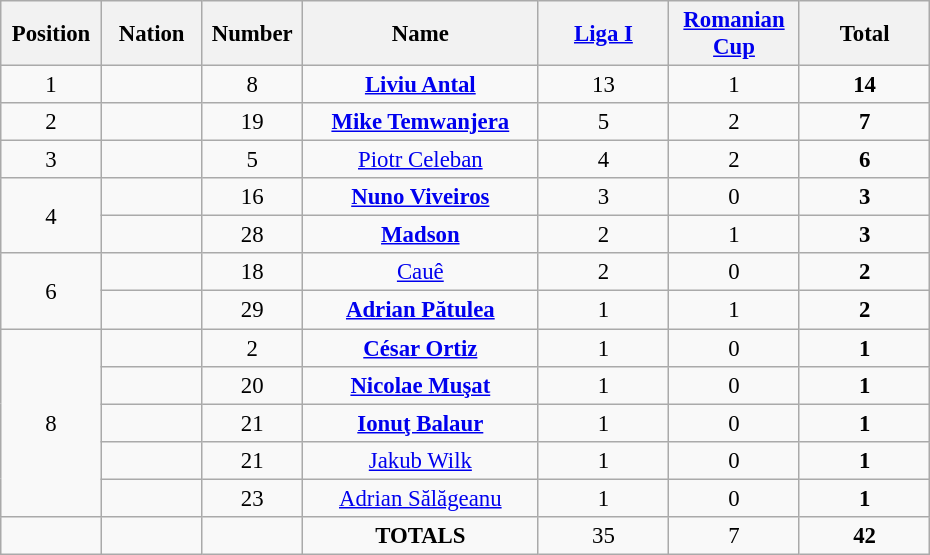<table class="wikitable" style="font-size: 95%; text-align: center;">
<tr>
<th width=60>Position</th>
<th width=60>Nation</th>
<th width=60>Number</th>
<th width=150>Name</th>
<th width=80><a href='#'>Liga I</a></th>
<th width=80><a href='#'>Romanian Cup</a></th>
<th width=80>Total</th>
</tr>
<tr>
<td>1</td>
<td></td>
<td>8</td>
<td><strong><a href='#'>Liviu Antal</a></strong></td>
<td>13</td>
<td>1</td>
<td><strong>14</strong></td>
</tr>
<tr>
<td>2</td>
<td></td>
<td>19</td>
<td><strong><a href='#'>Mike Temwanjera</a></strong></td>
<td>5</td>
<td>2</td>
<td><strong>7</strong></td>
</tr>
<tr>
<td>3</td>
<td></td>
<td>5</td>
<td><a href='#'>Piotr Celeban</a></td>
<td>4</td>
<td>2</td>
<td><strong>6</strong></td>
</tr>
<tr>
<td rowspan=2>4</td>
<td></td>
<td>16</td>
<td><strong><a href='#'>Nuno Viveiros</a></strong></td>
<td>3</td>
<td>0</td>
<td><strong>3</strong></td>
</tr>
<tr>
<td></td>
<td>28</td>
<td><strong><a href='#'>Madson</a></strong></td>
<td>2</td>
<td>1</td>
<td><strong>3</strong></td>
</tr>
<tr>
<td rowspan=2>6</td>
<td></td>
<td>18</td>
<td><a href='#'>Cauê</a></td>
<td>2</td>
<td>0</td>
<td><strong>2</strong></td>
</tr>
<tr>
<td></td>
<td>29</td>
<td><strong><a href='#'>Adrian Pătulea</a></strong></td>
<td>1</td>
<td>1</td>
<td><strong>2</strong></td>
</tr>
<tr>
<td rowspan=5>8</td>
<td></td>
<td>2</td>
<td><strong><a href='#'>César Ortiz</a></strong></td>
<td>1</td>
<td>0</td>
<td><strong>1</strong></td>
</tr>
<tr>
<td></td>
<td>20</td>
<td><strong><a href='#'>Nicolae Muşat</a></strong></td>
<td>1</td>
<td>0</td>
<td><strong>1</strong></td>
</tr>
<tr>
<td></td>
<td>21</td>
<td><strong><a href='#'>Ionuţ Balaur</a></strong></td>
<td>1</td>
<td>0</td>
<td><strong>1</strong></td>
</tr>
<tr>
<td></td>
<td>21</td>
<td><a href='#'>Jakub Wilk</a></td>
<td>1</td>
<td>0</td>
<td><strong>1</strong></td>
</tr>
<tr>
<td></td>
<td>23</td>
<td><a href='#'>Adrian Sălăgeanu</a></td>
<td>1</td>
<td>0</td>
<td><strong>1</strong></td>
</tr>
<tr>
<td></td>
<td></td>
<td></td>
<td><strong>TOTALS</strong></td>
<td>35</td>
<td>7</td>
<td><strong>42</strong></td>
</tr>
</table>
